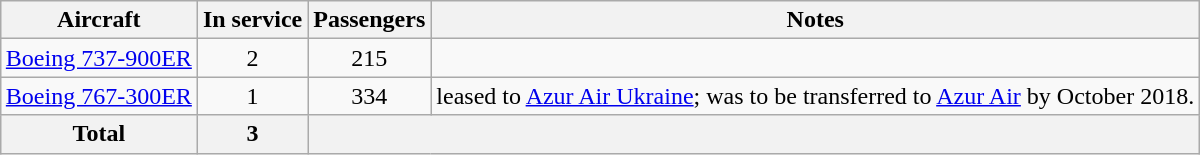<table class="wikitable" style="border-collapse:collapse;text-align:center;margin:1em auto;">
<tr>
<th>Aircraft</th>
<th>In service</th>
<th>Passengers</th>
<th>Notes</th>
</tr>
<tr>
<td><a href='#'>Boeing 737-900ER</a></td>
<td>2</td>
<td>215</td>
<td></td>
</tr>
<tr>
<td><a href='#'>Boeing 767-300ER</a></td>
<td>1</td>
<td>334</td>
<td>leased to <a href='#'>Azur Air Ukraine</a>; was to be transferred to <a href='#'>Azur Air</a> by October 2018.</td>
</tr>
<tr>
<th>Total</th>
<th>3</th>
<th colspan="2"></th>
</tr>
</table>
